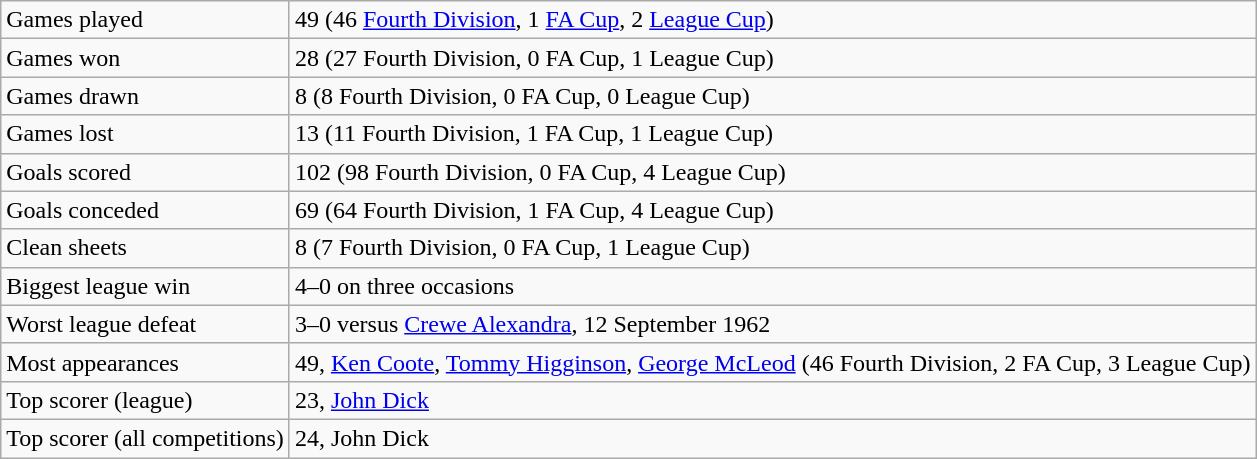<table class="wikitable">
<tr>
<td>Games played</td>
<td>49 (46 <a href='#'>Fourth Division</a>, 1 <a href='#'>FA Cup</a>, 2 <a href='#'>League Cup</a>)</td>
</tr>
<tr>
<td>Games won</td>
<td>28 (27 Fourth Division, 0 FA Cup, 1 League Cup)</td>
</tr>
<tr>
<td>Games drawn</td>
<td>8 (8 Fourth Division, 0 FA Cup, 0 League Cup)</td>
</tr>
<tr>
<td>Games lost</td>
<td>13 (11 Fourth Division, 1 FA Cup, 1 League Cup)</td>
</tr>
<tr>
<td>Goals scored</td>
<td>102 (98 Fourth Division, 0 FA Cup, 4 League Cup)</td>
</tr>
<tr>
<td>Goals conceded</td>
<td>69 (64 Fourth Division, 1 FA Cup, 4 League Cup)</td>
</tr>
<tr>
<td>Clean sheets</td>
<td>8 (7 Fourth Division, 0 FA Cup, 1 League Cup)</td>
</tr>
<tr>
<td>Biggest league win</td>
<td>4–0 on three occasions</td>
</tr>
<tr>
<td>Worst league defeat</td>
<td>3–0 versus <a href='#'>Crewe Alexandra</a>, 12 September 1962</td>
</tr>
<tr>
<td>Most appearances</td>
<td>49, <a href='#'>Ken Coote</a>, <a href='#'>Tommy Higginson</a>, <a href='#'>George McLeod</a> (46 Fourth Division, 2 FA Cup, 3 League Cup)</td>
</tr>
<tr>
<td>Top scorer (league)</td>
<td>23, <a href='#'>John Dick</a></td>
</tr>
<tr>
<td>Top scorer (all competitions)</td>
<td>24, John Dick</td>
</tr>
</table>
